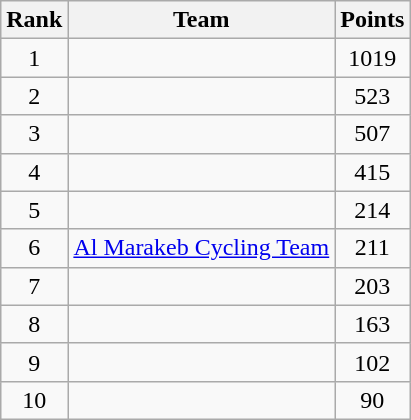<table class="wikitable sortable">
<tr>
<th>Rank</th>
<th>Team</th>
<th>Points</th>
</tr>
<tr>
<td align=center>1</td>
<td></td>
<td align=center>1019</td>
</tr>
<tr>
<td align=center>2</td>
<td></td>
<td align=center>523</td>
</tr>
<tr>
<td align=center>3</td>
<td></td>
<td align=center>507</td>
</tr>
<tr>
<td align=center>4</td>
<td></td>
<td align=center>415</td>
</tr>
<tr>
<td align=center>5</td>
<td></td>
<td align=center>214</td>
</tr>
<tr>
<td align=center>6</td>
<td><a href='#'>Al Marakeb Cycling Team</a></td>
<td align=center>211</td>
</tr>
<tr>
<td align=center>7</td>
<td></td>
<td align=center>203</td>
</tr>
<tr>
<td align=center>8</td>
<td></td>
<td align=center>163</td>
</tr>
<tr>
<td align=center>9</td>
<td></td>
<td align=center>102</td>
</tr>
<tr>
<td align=center>10</td>
<td></td>
<td align=center>90</td>
</tr>
</table>
